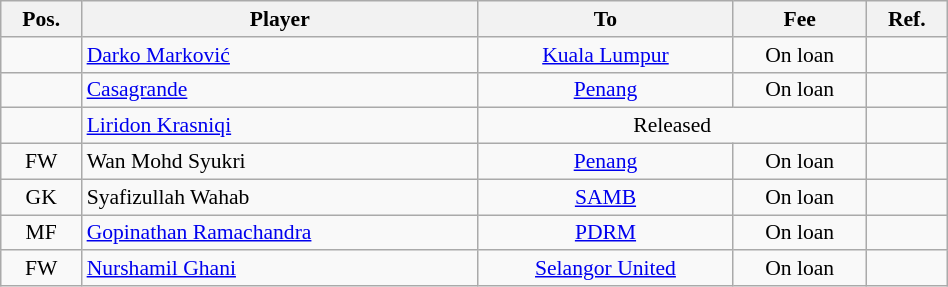<table class="wikitable" style="text-align:center; font-size:90%; width:50%">
<tr>
<th>Pos.</th>
<th>Player</th>
<th>To</th>
<th>Fee</th>
<th>Ref.</th>
</tr>
<tr>
<td></td>
<td align=left> <a href='#'>Darko Marković</a></td>
<td><a href='#'>Kuala Lumpur</a></td>
<td>On loan</td>
<td></td>
</tr>
<tr>
<td></td>
<td align=left> <a href='#'>Casagrande</a></td>
<td><a href='#'>Penang</a></td>
<td>On loan</td>
<td></td>
</tr>
<tr>
<td></td>
<td align=left> <a href='#'>Liridon Krasniqi</a></td>
<td colspan=2>Released</td>
<td></td>
</tr>
<tr>
<td>FW</td>
<td align=left> Wan Mohd Syukri</td>
<td><a href='#'>Penang</a></td>
<td>On loan</td>
<td></td>
</tr>
<tr>
<td>GK</td>
<td align=left> Syafizullah Wahab</td>
<td><a href='#'>SAMB</a></td>
<td>On loan</td>
<td></td>
</tr>
<tr>
<td>MF</td>
<td align=left> <a href='#'>Gopinathan Ramachandra</a></td>
<td><a href='#'>PDRM</a></td>
<td>On loan</td>
<td></td>
</tr>
<tr>
<td>FW</td>
<td align=left> <a href='#'>Nurshamil Ghani</a></td>
<td><a href='#'>Selangor United</a></td>
<td>On loan</td>
<td></td>
</tr>
</table>
